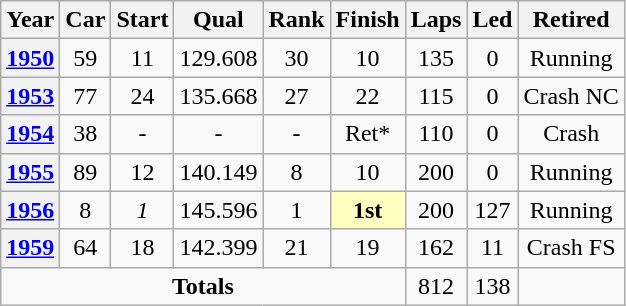<table class="wikitable" style="text-align:center">
<tr>
<th>Year</th>
<th>Car</th>
<th>Start</th>
<th>Qual</th>
<th>Rank</th>
<th>Finish</th>
<th>Laps</th>
<th>Led</th>
<th>Retired</th>
</tr>
<tr>
<th><a href='#'>1950</a></th>
<td>59</td>
<td>11</td>
<td>129.608</td>
<td>30</td>
<td>10</td>
<td>135</td>
<td>0</td>
<td>Running</td>
</tr>
<tr>
<th><a href='#'>1953</a></th>
<td>77</td>
<td>24</td>
<td>135.668</td>
<td>27</td>
<td>22</td>
<td>115</td>
<td>0</td>
<td>Crash NC</td>
</tr>
<tr>
<th><a href='#'>1954</a></th>
<td>38</td>
<td>-</td>
<td>-</td>
<td>-</td>
<td>Ret*</td>
<td>110</td>
<td>0</td>
<td>Crash</td>
</tr>
<tr>
<th><a href='#'>1955</a></th>
<td>89</td>
<td>12</td>
<td>140.149</td>
<td>8</td>
<td>10</td>
<td>200</td>
<td>0</td>
<td>Running</td>
</tr>
<tr>
<th><a href='#'>1956</a></th>
<td>8</td>
<td><em>1</em></td>
<td>145.596</td>
<td>1</td>
<td style="background:#ffffbf;"><strong>1st</strong></td>
<td>200</td>
<td>127</td>
<td>Running</td>
</tr>
<tr>
<th><a href='#'>1959</a></th>
<td>64</td>
<td>18</td>
<td>142.399</td>
<td>21</td>
<td>19</td>
<td>162</td>
<td>11</td>
<td>Crash FS</td>
</tr>
<tr>
<td colspan=6><strong>Totals</strong></td>
<td>812</td>
<td>138</td>
<td></td>
</tr>
</table>
